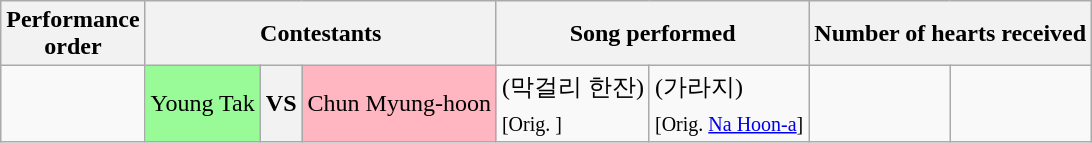<table class=wikitable>
<tr>
<th>Performance<br>order</th>
<th colspan=3>Contestants</th>
<th colspan=2>Song performed</th>
<th colspan=2>Number of hearts received</th>
</tr>
<tr>
<td></td>
<td bgcolor=palegreen>Young Tak</td>
<th rowspan=4>VS</th>
<td bgcolor=lightpink>Chun Myung-hoon</td>
<td>(막걸리 한잔)<br><sub>[Orig. ]</sub></td>
<td>(가라지)<br><sub>[Orig. <a href='#'>Na Hoon-a</a>]</sub></td>
<td></td>
<td></td>
</tr>
</table>
